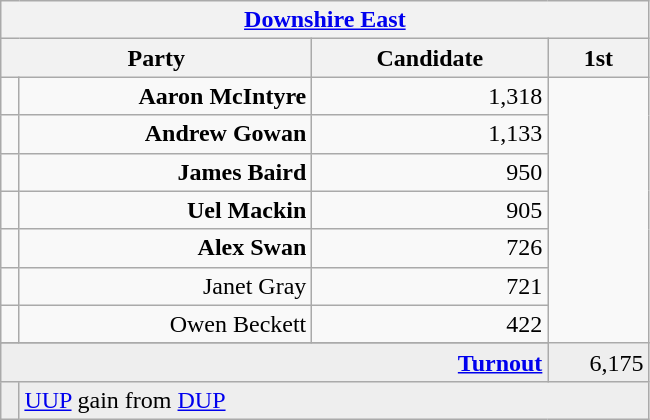<table class="wikitable">
<tr>
<th colspan="4" align="center"><a href='#'>Downshire East</a></th>
</tr>
<tr>
<th colspan="2" align="center" width=200>Party</th>
<th width=150>Candidate</th>
<th width=60>1st </th>
</tr>
<tr>
<td></td>
<td align="right"><strong>Aaron McIntyre</strong></td>
<td align="right">1,318</td>
</tr>
<tr>
<td></td>
<td align="right"><strong>Andrew Gowan</strong></td>
<td align="right">1,133</td>
</tr>
<tr>
<td></td>
<td align="right"><strong>James Baird</strong></td>
<td align="right">950</td>
</tr>
<tr>
<td></td>
<td align="right"><strong>Uel Mackin</strong></td>
<td align="right">905</td>
</tr>
<tr>
<td></td>
<td align="right"><strong>Alex Swan</strong></td>
<td align="right">726</td>
</tr>
<tr>
<td></td>
<td align="right">Janet Gray</td>
<td align="right">721</td>
</tr>
<tr>
<td></td>
<td align="right">Owen Beckett</td>
<td align="right">422</td>
</tr>
<tr>
</tr>
<tr bgcolor="EEEEEE">
<td colspan=3 align="right"><strong><a href='#'>Turnout</a></strong></td>
<td align="right">6,175</td>
</tr>
<tr bgcolor="EEEEEE">
<td bgcolor=></td>
<td colspan=4 bgcolor="EEEEEE"><a href='#'>UUP</a> gain from <a href='#'>DUP</a></td>
</tr>
</table>
